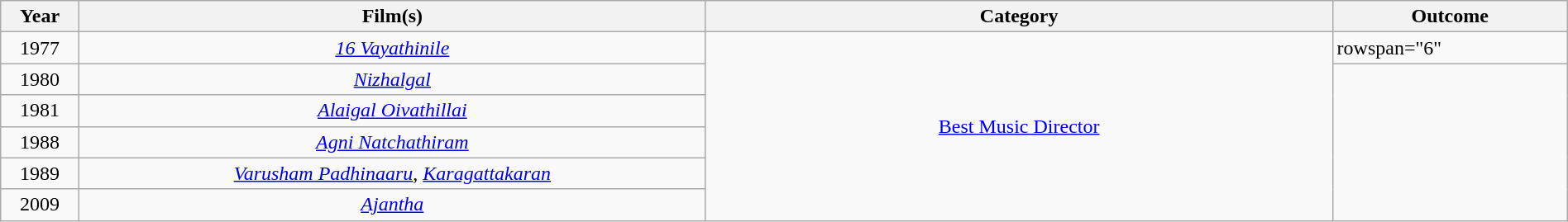<table class="wikitable" style="width:100%;">
<tr>
<th width=5%>Year</th>
<th style="width:40%;">Film(s)</th>
<th style="width:40%;">Category</th>
<th style="width:15%;">Outcome</th>
</tr>
<tr>
<td style="text-align:center;">1977</td>
<td style="text-align:center;"><em><a href='#'>16 Vayathinile</a></em></td>
<td rowspan="6" style="text-align:center;"><a href='#'>Best Music Director</a></td>
<td>rowspan="6" </td>
</tr>
<tr>
<td style="text-align:center;">1980</td>
<td style="text-align:center;"><em><a href='#'>Nizhalgal</a></em></td>
</tr>
<tr>
<td style="text-align:center;">1981</td>
<td style="text-align:center;"><em><a href='#'>Alaigal Oivathillai</a></em></td>
</tr>
<tr>
<td style="text-align:center;">1988</td>
<td style="text-align:center;"><em><a href='#'>Agni Natchathiram</a></em></td>
</tr>
<tr>
<td style="text-align:center;">1989</td>
<td style="text-align:center;"><em><a href='#'>Varusham Padhinaaru</a></em>, <em><a href='#'>Karagattakaran</a></em></td>
</tr>
<tr>
<td style="text-align:center;">2009</td>
<td style="text-align:center;"><em><a href='#'>Ajantha</a></em></td>
</tr>
</table>
